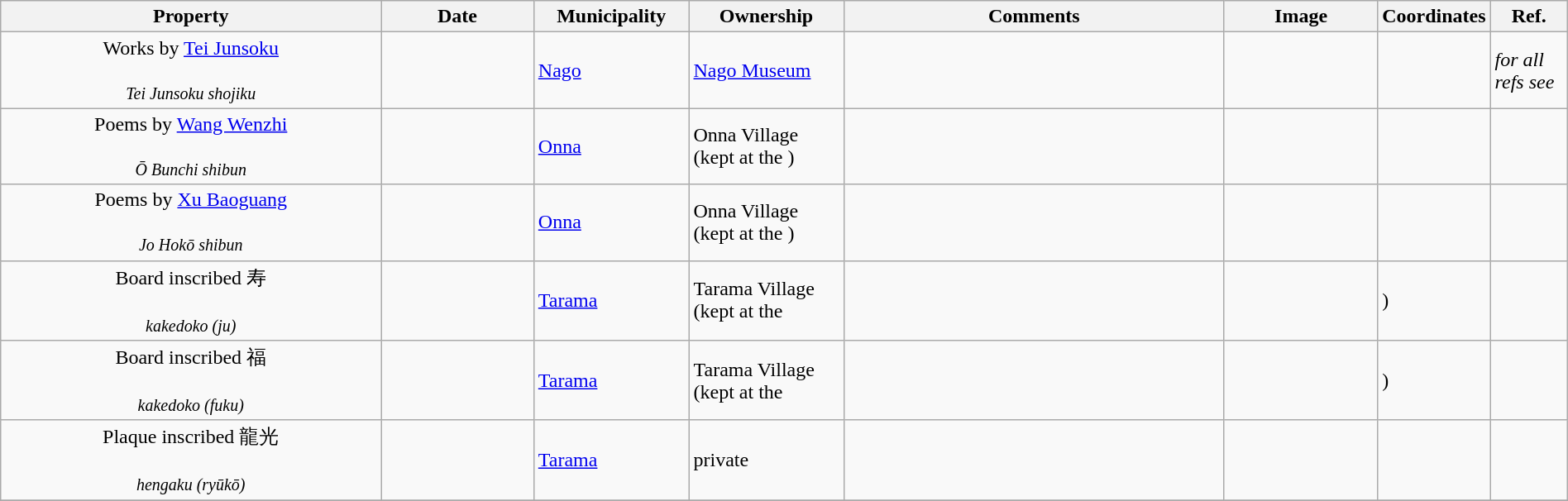<table class="wikitable sortable"  style="width:100%;">
<tr>
<th width="25%" align="left">Property</th>
<th width="10%" align="left">Date</th>
<th width="10%" align="left">Municipality</th>
<th width="10%" align="left">Ownership</th>
<th width="25%" align="left" class="unsortable">Comments</th>
<th width="10%" align="left" class="unsortable">Image</th>
<th width="5%" align="left" class="unsortable">Coordinates</th>
<th width="5%" align="left" class="unsortable">Ref.</th>
</tr>
<tr>
<td align="center">Works by <a href='#'>Tei Junsoku</a><br><br><small><em>Tei Junsoku shojiku</em></small></td>
<td></td>
<td><a href='#'>Nago</a></td>
<td><a href='#'>Nago Museum</a></td>
<td></td>
<td></td>
<td></td>
<td><em>for all refs see</em> </td>
</tr>
<tr>
<td align="center">Poems by <a href='#'>Wang Wenzhi</a><br><br><small><em>Ō Bunchi shibun</em></small></td>
<td></td>
<td><a href='#'>Onna</a></td>
<td>Onna Village<br>(kept at the )</td>
<td></td>
<td></td>
<td></td>
<td></td>
</tr>
<tr>
<td align="center">Poems by <a href='#'>Xu Baoguang</a><br><br><small><em>Jo Hokō shibun</em></small></td>
<td></td>
<td><a href='#'>Onna</a></td>
<td>Onna Village<br>(kept at the )</td>
<td></td>
<td></td>
<td></td>
<td></td>
</tr>
<tr>
<td align="center">Board inscribed 寿<br><br><small><em>kakedoko (ju)</em></small></td>
<td></td>
<td><a href='#'>Tarama</a></td>
<td>Tarama Village<br>(kept at the </td>
<td></td>
<td></td>
<td>)</td>
<td></td>
</tr>
<tr>
<td align="center">Board inscribed 福<br><br><small><em>kakedoko (fuku)</em></small></td>
<td></td>
<td><a href='#'>Tarama</a></td>
<td>Tarama Village<br>(kept at the </td>
<td></td>
<td></td>
<td>)</td>
<td></td>
</tr>
<tr>
<td align="center">Plaque inscribed 龍光<br><br><small><em>hengaku (ryūkō)</em></small></td>
<td></td>
<td><a href='#'>Tarama</a></td>
<td>private</td>
<td></td>
<td></td>
<td></td>
<td></td>
</tr>
<tr>
</tr>
</table>
